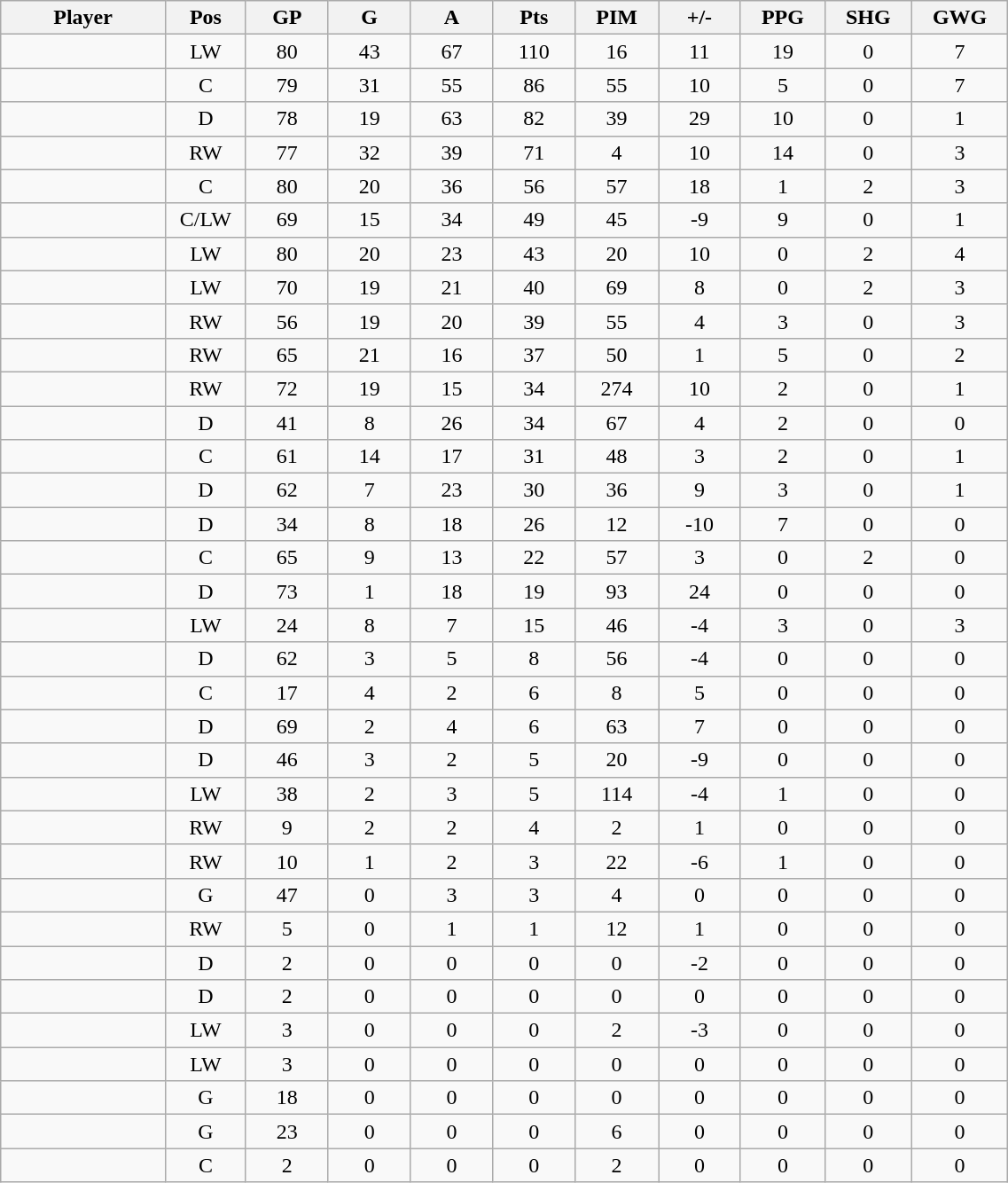<table class="wikitable sortable" width="60%">
<tr ALIGN="center">
<th bgcolor="#DDDDFF" width="10%">Player</th>
<th bgcolor="#DDDDFF" width="3%" title="Position">Pos</th>
<th bgcolor="#DDDDFF" width="5%" title="Games played">GP</th>
<th bgcolor="#DDDDFF" width="5%" title="Goals">G</th>
<th bgcolor="#DDDDFF" width="5%" title="Assists">A</th>
<th bgcolor="#DDDDFF" width="5%" title="Points">Pts</th>
<th bgcolor="#DDDDFF" width="5%" title="Penalties in Minutes">PIM</th>
<th bgcolor="#DDDDFF" width="5%" title="Plus/Minus">+/-</th>
<th bgcolor="#DDDDFF" width="5%" title="Power Play Goals">PPG</th>
<th bgcolor="#DDDDFF" width="5%" title="Short-handed Goals">SHG</th>
<th bgcolor="#DDDDFF" width="5%" title="Game-winning Goals">GWG</th>
</tr>
<tr align="center">
<td align="right"></td>
<td>LW</td>
<td>80</td>
<td>43</td>
<td>67</td>
<td>110</td>
<td>16</td>
<td>11</td>
<td>19</td>
<td>0</td>
<td>7</td>
</tr>
<tr align="center">
<td align="right"></td>
<td>C</td>
<td>79</td>
<td>31</td>
<td>55</td>
<td>86</td>
<td>55</td>
<td>10</td>
<td>5</td>
<td>0</td>
<td>7</td>
</tr>
<tr align="center">
<td align="right"></td>
<td>D</td>
<td>78</td>
<td>19</td>
<td>63</td>
<td>82</td>
<td>39</td>
<td>29</td>
<td>10</td>
<td>0</td>
<td>1</td>
</tr>
<tr align="center">
<td align="right"></td>
<td>RW</td>
<td>77</td>
<td>32</td>
<td>39</td>
<td>71</td>
<td>4</td>
<td>10</td>
<td>14</td>
<td>0</td>
<td>3</td>
</tr>
<tr align="center">
<td align="right"></td>
<td>C</td>
<td>80</td>
<td>20</td>
<td>36</td>
<td>56</td>
<td>57</td>
<td>18</td>
<td>1</td>
<td>2</td>
<td>3</td>
</tr>
<tr align="center">
<td align="right"></td>
<td>C/LW</td>
<td>69</td>
<td>15</td>
<td>34</td>
<td>49</td>
<td>45</td>
<td>-9</td>
<td>9</td>
<td>0</td>
<td>1</td>
</tr>
<tr align="center">
<td align="right"></td>
<td>LW</td>
<td>80</td>
<td>20</td>
<td>23</td>
<td>43</td>
<td>20</td>
<td>10</td>
<td>0</td>
<td>2</td>
<td>4</td>
</tr>
<tr align="center">
<td align="right"></td>
<td>LW</td>
<td>70</td>
<td>19</td>
<td>21</td>
<td>40</td>
<td>69</td>
<td>8</td>
<td>0</td>
<td>2</td>
<td>3</td>
</tr>
<tr align="center">
<td align="right"></td>
<td>RW</td>
<td>56</td>
<td>19</td>
<td>20</td>
<td>39</td>
<td>55</td>
<td>4</td>
<td>3</td>
<td>0</td>
<td>3</td>
</tr>
<tr align="center">
<td align="right"></td>
<td>RW</td>
<td>65</td>
<td>21</td>
<td>16</td>
<td>37</td>
<td>50</td>
<td>1</td>
<td>5</td>
<td>0</td>
<td>2</td>
</tr>
<tr align="center">
<td align="right"></td>
<td>RW</td>
<td>72</td>
<td>19</td>
<td>15</td>
<td>34</td>
<td>274</td>
<td>10</td>
<td>2</td>
<td>0</td>
<td>1</td>
</tr>
<tr align="center">
<td align="right"></td>
<td>D</td>
<td>41</td>
<td>8</td>
<td>26</td>
<td>34</td>
<td>67</td>
<td>4</td>
<td>2</td>
<td>0</td>
<td>0</td>
</tr>
<tr align="center">
<td align="right"></td>
<td>C</td>
<td>61</td>
<td>14</td>
<td>17</td>
<td>31</td>
<td>48</td>
<td>3</td>
<td>2</td>
<td>0</td>
<td>1</td>
</tr>
<tr align="center">
<td align="right"></td>
<td>D</td>
<td>62</td>
<td>7</td>
<td>23</td>
<td>30</td>
<td>36</td>
<td>9</td>
<td>3</td>
<td>0</td>
<td>1</td>
</tr>
<tr align="center">
<td align="right"></td>
<td>D</td>
<td>34</td>
<td>8</td>
<td>18</td>
<td>26</td>
<td>12</td>
<td>-10</td>
<td>7</td>
<td>0</td>
<td>0</td>
</tr>
<tr align="center">
<td align="right"></td>
<td>C</td>
<td>65</td>
<td>9</td>
<td>13</td>
<td>22</td>
<td>57</td>
<td>3</td>
<td>0</td>
<td>2</td>
<td>0</td>
</tr>
<tr align="center">
<td align="right"></td>
<td>D</td>
<td>73</td>
<td>1</td>
<td>18</td>
<td>19</td>
<td>93</td>
<td>24</td>
<td>0</td>
<td>0</td>
<td>0</td>
</tr>
<tr align="center">
<td align="right"></td>
<td>LW</td>
<td>24</td>
<td>8</td>
<td>7</td>
<td>15</td>
<td>46</td>
<td>-4</td>
<td>3</td>
<td>0</td>
<td>3</td>
</tr>
<tr align="center">
<td align="right"></td>
<td>D</td>
<td>62</td>
<td>3</td>
<td>5</td>
<td>8</td>
<td>56</td>
<td>-4</td>
<td>0</td>
<td>0</td>
<td>0</td>
</tr>
<tr align="center">
<td align="right"></td>
<td>C</td>
<td>17</td>
<td>4</td>
<td>2</td>
<td>6</td>
<td>8</td>
<td>5</td>
<td>0</td>
<td>0</td>
<td>0</td>
</tr>
<tr align="center">
<td align="right"></td>
<td>D</td>
<td>69</td>
<td>2</td>
<td>4</td>
<td>6</td>
<td>63</td>
<td>7</td>
<td>0</td>
<td>0</td>
<td>0</td>
</tr>
<tr align="center">
<td align="right"></td>
<td>D</td>
<td>46</td>
<td>3</td>
<td>2</td>
<td>5</td>
<td>20</td>
<td>-9</td>
<td>0</td>
<td>0</td>
<td>0</td>
</tr>
<tr align="center">
<td align="right"></td>
<td>LW</td>
<td>38</td>
<td>2</td>
<td>3</td>
<td>5</td>
<td>114</td>
<td>-4</td>
<td>1</td>
<td>0</td>
<td>0</td>
</tr>
<tr align="center">
<td align="right"></td>
<td>RW</td>
<td>9</td>
<td>2</td>
<td>2</td>
<td>4</td>
<td>2</td>
<td>1</td>
<td>0</td>
<td>0</td>
<td>0</td>
</tr>
<tr align="center">
<td align="right"></td>
<td>RW</td>
<td>10</td>
<td>1</td>
<td>2</td>
<td>3</td>
<td>22</td>
<td>-6</td>
<td>1</td>
<td>0</td>
<td>0</td>
</tr>
<tr align="center">
<td align="right"></td>
<td>G</td>
<td>47</td>
<td>0</td>
<td>3</td>
<td>3</td>
<td>4</td>
<td>0</td>
<td>0</td>
<td>0</td>
<td>0</td>
</tr>
<tr align="center">
<td align="right"></td>
<td>RW</td>
<td>5</td>
<td>0</td>
<td>1</td>
<td>1</td>
<td>12</td>
<td>1</td>
<td>0</td>
<td>0</td>
<td>0</td>
</tr>
<tr align="center">
<td align="right"></td>
<td>D</td>
<td>2</td>
<td>0</td>
<td>0</td>
<td>0</td>
<td>0</td>
<td>-2</td>
<td>0</td>
<td>0</td>
<td>0</td>
</tr>
<tr align="center">
<td align="right"></td>
<td>D</td>
<td>2</td>
<td>0</td>
<td>0</td>
<td>0</td>
<td>0</td>
<td>0</td>
<td>0</td>
<td>0</td>
<td>0</td>
</tr>
<tr align="center">
<td align="right"></td>
<td>LW</td>
<td>3</td>
<td>0</td>
<td>0</td>
<td>0</td>
<td>2</td>
<td>-3</td>
<td>0</td>
<td>0</td>
<td>0</td>
</tr>
<tr align="center">
<td align="right"></td>
<td>LW</td>
<td>3</td>
<td>0</td>
<td>0</td>
<td>0</td>
<td>0</td>
<td>0</td>
<td>0</td>
<td>0</td>
<td>0</td>
</tr>
<tr align="center">
<td align="right"></td>
<td>G</td>
<td>18</td>
<td>0</td>
<td>0</td>
<td>0</td>
<td>0</td>
<td>0</td>
<td>0</td>
<td>0</td>
<td>0</td>
</tr>
<tr align="center">
<td align="right"></td>
<td>G</td>
<td>23</td>
<td>0</td>
<td>0</td>
<td>0</td>
<td>6</td>
<td>0</td>
<td>0</td>
<td>0</td>
<td>0</td>
</tr>
<tr align="center">
<td align="right"></td>
<td>C</td>
<td>2</td>
<td>0</td>
<td>0</td>
<td>0</td>
<td>2</td>
<td>0</td>
<td>0</td>
<td>0</td>
<td>0</td>
</tr>
</table>
